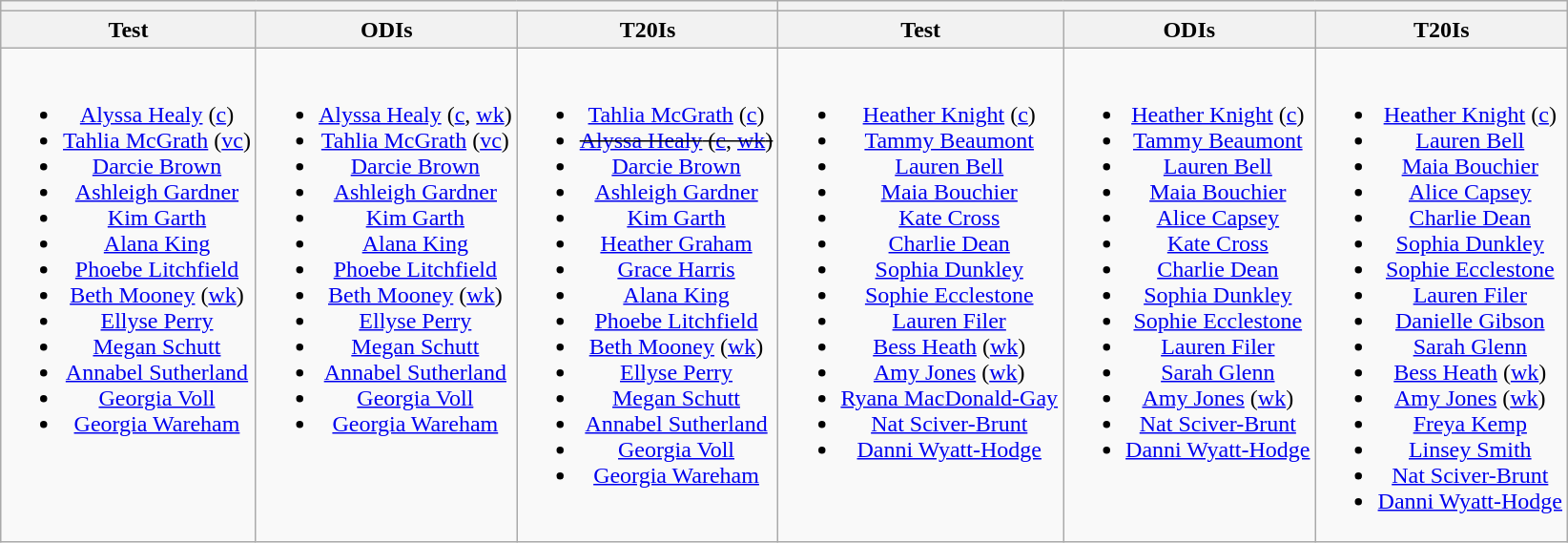<table class="wikitable" style="text-align:center;margin:auto">
<tr>
<th colspan="3"></th>
<th colspan="3"></th>
</tr>
<tr>
<th>Test</th>
<th>ODIs</th>
<th>T20Is</th>
<th>Test</th>
<th>ODIs</th>
<th>T20Is</th>
</tr>
<tr style="vertical-align:top">
<td><br><ul><li><a href='#'>Alyssa Healy</a> (<a href='#'>c</a>)</li><li><a href='#'>Tahlia McGrath</a> (<a href='#'>vc</a>)</li><li><a href='#'>Darcie Brown</a></li><li><a href='#'>Ashleigh Gardner</a></li><li><a href='#'>Kim Garth</a></li><li><a href='#'>Alana King</a></li><li><a href='#'>Phoebe Litchfield</a></li><li><a href='#'>Beth Mooney</a> (<a href='#'>wk</a>)</li><li><a href='#'>Ellyse Perry</a></li><li><a href='#'>Megan Schutt</a></li><li><a href='#'>Annabel Sutherland</a></li><li><a href='#'>Georgia Voll</a></li><li><a href='#'>Georgia Wareham</a></li></ul></td>
<td><br><ul><li><a href='#'>Alyssa Healy</a> (<a href='#'>c</a>, <a href='#'>wk</a>)</li><li><a href='#'>Tahlia McGrath</a> (<a href='#'>vc</a>)</li><li><a href='#'>Darcie Brown</a></li><li><a href='#'>Ashleigh Gardner</a></li><li><a href='#'>Kim Garth</a></li><li><a href='#'>Alana King</a></li><li><a href='#'>Phoebe Litchfield</a></li><li><a href='#'>Beth Mooney</a> (<a href='#'>wk</a>)</li><li><a href='#'>Ellyse Perry</a></li><li><a href='#'>Megan Schutt</a></li><li><a href='#'>Annabel Sutherland</a></li><li><a href='#'>Georgia Voll</a></li><li><a href='#'>Georgia Wareham</a></li></ul></td>
<td><br><ul><li><a href='#'>Tahlia McGrath</a> (<a href='#'>c</a>)</li><li><s><a href='#'>Alyssa Healy</a> (<a href='#'>c</a>, <a href='#'>wk</a>)</s></li><li><a href='#'>Darcie Brown</a></li><li><a href='#'>Ashleigh Gardner</a></li><li><a href='#'>Kim Garth</a></li><li><a href='#'>Heather Graham</a></li><li><a href='#'>Grace Harris</a></li><li><a href='#'>Alana King</a></li><li><a href='#'>Phoebe Litchfield</a></li><li><a href='#'>Beth Mooney</a> (<a href='#'>wk</a>)</li><li><a href='#'>Ellyse Perry</a></li><li><a href='#'>Megan Schutt</a></li><li><a href='#'>Annabel Sutherland</a></li><li><a href='#'>Georgia Voll</a></li><li><a href='#'>Georgia Wareham</a></li></ul></td>
<td><br><ul><li><a href='#'>Heather Knight</a> (<a href='#'>c</a>)</li><li><a href='#'>Tammy Beaumont</a></li><li><a href='#'>Lauren Bell</a></li><li><a href='#'>Maia Bouchier</a></li><li><a href='#'>Kate Cross</a></li><li><a href='#'>Charlie Dean</a></li><li><a href='#'>Sophia Dunkley</a></li><li><a href='#'>Sophie Ecclestone</a></li><li><a href='#'>Lauren Filer</a></li><li><a href='#'>Bess Heath</a> (<a href='#'>wk</a>)</li><li><a href='#'>Amy Jones</a> (<a href='#'>wk</a>)</li><li><a href='#'>Ryana MacDonald-Gay</a></li><li><a href='#'>Nat Sciver-Brunt</a></li><li><a href='#'>Danni Wyatt-Hodge</a></li></ul></td>
<td><br><ul><li><a href='#'>Heather Knight</a> (<a href='#'>c</a>)</li><li><a href='#'>Tammy Beaumont</a></li><li><a href='#'>Lauren Bell</a></li><li><a href='#'>Maia Bouchier</a></li><li><a href='#'>Alice Capsey</a></li><li><a href='#'>Kate Cross</a></li><li><a href='#'>Charlie Dean</a></li><li><a href='#'>Sophia Dunkley</a></li><li><a href='#'>Sophie Ecclestone</a></li><li><a href='#'>Lauren Filer</a></li><li><a href='#'>Sarah Glenn</a></li><li><a href='#'>Amy Jones</a> (<a href='#'>wk</a>)</li><li><a href='#'>Nat Sciver-Brunt</a></li><li><a href='#'>Danni Wyatt-Hodge</a></li></ul></td>
<td><br><ul><li><a href='#'>Heather Knight</a> (<a href='#'>c</a>)</li><li><a href='#'>Lauren Bell</a></li><li><a href='#'>Maia Bouchier</a></li><li><a href='#'>Alice Capsey</a></li><li><a href='#'>Charlie Dean</a></li><li><a href='#'>Sophia Dunkley</a></li><li><a href='#'>Sophie Ecclestone</a></li><li><a href='#'>Lauren Filer</a></li><li><a href='#'>Danielle Gibson</a></li><li><a href='#'>Sarah Glenn</a></li><li><a href='#'>Bess Heath</a> (<a href='#'>wk</a>)</li><li><a href='#'>Amy Jones</a> (<a href='#'>wk</a>)</li><li><a href='#'>Freya Kemp</a></li><li><a href='#'>Linsey Smith</a></li><li><a href='#'>Nat Sciver-Brunt</a></li><li><a href='#'>Danni Wyatt-Hodge</a></li></ul></td>
</tr>
</table>
